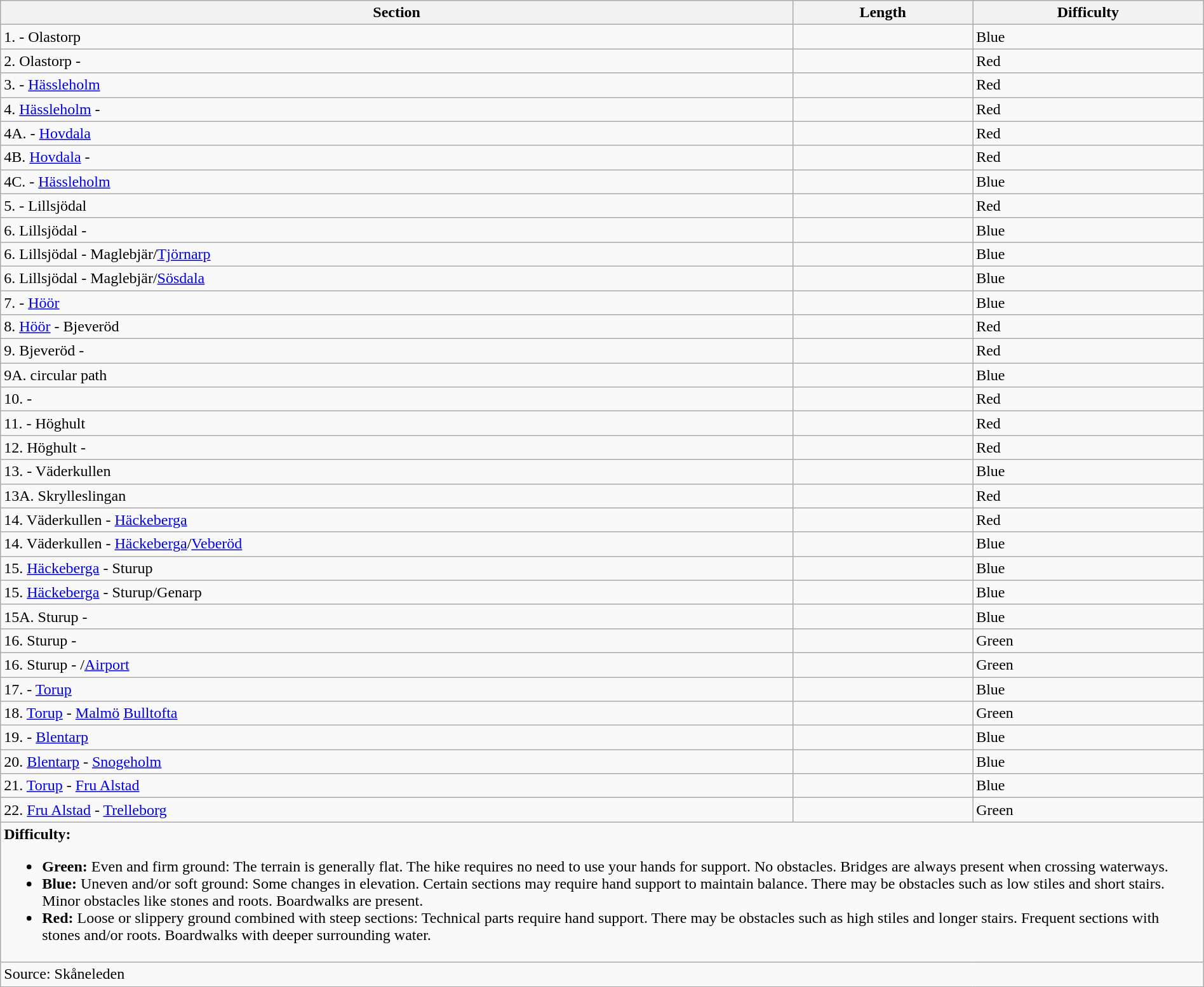<table class="wikitable collapsible collapsed" style="width: 100%">
<tr>
<th>Section</th>
<th>Length</th>
<th>Difficulty</th>
</tr>
<tr>
<td>1.  - Olastorp</td>
<td></td>
<td>Blue</td>
</tr>
<tr>
<td>2. Olastorp - </td>
<td></td>
<td>Red</td>
</tr>
<tr>
<td>3.  - <a href='#'>Hässleholm</a></td>
<td></td>
<td>Red</td>
</tr>
<tr>
<td>4. <a href='#'>Hässleholm</a> - </td>
<td></td>
<td>Red</td>
</tr>
<tr>
<td>4A.  - <a href='#'>Hovdala</a></td>
<td></td>
<td>Red</td>
</tr>
<tr>
<td>4B. <a href='#'>Hovdala</a> - </td>
<td></td>
<td>Red</td>
</tr>
<tr>
<td>4C.  - <a href='#'>Hässleholm</a></td>
<td></td>
<td>Blue</td>
</tr>
<tr>
<td>5.  - Lillsjödal</td>
<td></td>
<td>Red</td>
</tr>
<tr>
<td>6. Lillsjödal - </td>
<td></td>
<td>Blue</td>
</tr>
<tr>
<td>6. Lillsjödal - Maglebjär/<a href='#'>Tjörnarp</a></td>
<td></td>
<td>Blue</td>
</tr>
<tr>
<td>6. Lillsjödal - Maglebjär/<a href='#'>Sösdala</a></td>
<td></td>
<td>Blue</td>
</tr>
<tr>
<td>7.  - <a href='#'>Höör</a></td>
<td></td>
<td>Blue</td>
</tr>
<tr>
<td>8. <a href='#'>Höör</a> - Bjeveröd</td>
<td></td>
<td>Red</td>
</tr>
<tr>
<td>9. Bjeveröd - </td>
<td></td>
<td>Red</td>
</tr>
<tr>
<td>9A.  circular path</td>
<td></td>
<td>Blue</td>
</tr>
<tr>
<td>10.  - </td>
<td></td>
<td>Red</td>
</tr>
<tr>
<td>11.  - Höghult</td>
<td></td>
<td>Red</td>
</tr>
<tr>
<td>12. Höghult - </td>
<td></td>
<td>Red</td>
</tr>
<tr>
<td>13.  - Väderkullen</td>
<td></td>
<td>Blue</td>
</tr>
<tr>
<td>13A. Skrylleslingan</td>
<td></td>
<td>Red</td>
</tr>
<tr>
<td>14. Väderkullen - <a href='#'>Häckeberga</a></td>
<td></td>
<td>Red</td>
</tr>
<tr>
<td>14. Väderkullen - <a href='#'>Häckeberga</a>/<a href='#'>Veberöd</a></td>
<td></td>
<td>Blue</td>
</tr>
<tr>
<td>15. <a href='#'>Häckeberga</a> - Sturup</td>
<td></td>
<td>Blue</td>
</tr>
<tr>
<td>15. <a href='#'>Häckeberga</a> - Sturup/Genarp</td>
<td></td>
<td>Blue</td>
</tr>
<tr>
<td>15A. Sturup - </td>
<td></td>
<td>Blue</td>
</tr>
<tr>
<td>16. Sturup - </td>
<td></td>
<td>Green</td>
</tr>
<tr>
<td>16. Sturup - /<a href='#'>Airport</a></td>
<td></td>
<td>Green</td>
</tr>
<tr>
<td>17.  - <a href='#'>Torup</a></td>
<td></td>
<td>Blue</td>
</tr>
<tr>
<td>18. <a href='#'>Torup</a> - <a href='#'>Malmö</a> <a href='#'>Bulltofta</a></td>
<td></td>
<td>Green</td>
</tr>
<tr>
<td>19.  - <a href='#'>Blentarp</a></td>
<td></td>
<td>Blue</td>
</tr>
<tr>
<td>20. <a href='#'>Blentarp</a> - <a href='#'>Snogeholm</a></td>
<td></td>
<td>Blue</td>
</tr>
<tr>
<td>21. <a href='#'>Torup</a> - <a href='#'>Fru Alstad</a></td>
<td></td>
<td>Blue</td>
</tr>
<tr>
<td>22. <a href='#'>Fru Alstad</a> - <a href='#'>Trelleborg</a></td>
<td></td>
<td>Green</td>
</tr>
<tr>
<td colspan="3" style="text-align:left;"><strong>Difficulty:</strong><br><ul><li><strong>Green:</strong> Even and firm ground: The terrain is generally flat. The hike requires no need to use your hands for support. No obstacles. Bridges are always present when crossing waterways.</li><li><strong>Blue:</strong> Uneven and/or soft ground: Some changes in elevation. Certain sections may require hand support to maintain balance. There may be obstacles such as low stiles and short stairs. Minor obstacles like stones and roots. Boardwalks are present.</li><li><strong>Red:</strong> Loose or slippery ground combined with steep sections: Technical parts require hand support. There may be obstacles such as high stiles and longer stairs. Frequent sections with stones and/or roots. Boardwalks with deeper surrounding water.</li></ul></td>
</tr>
<tr>
<td colspan="3" style="text-align:left;">Source: Skåneleden</td>
</tr>
</table>
